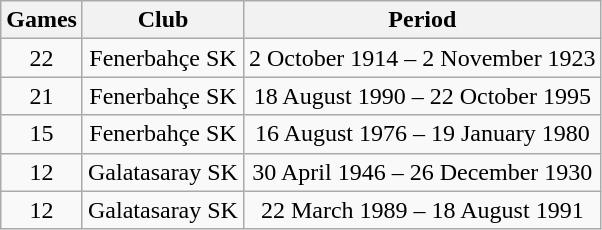<table class="wikitable" style="text-align: center">
<tr>
<th>Games</th>
<th>Club</th>
<th>Period</th>
</tr>
<tr>
<td>22</td>
<td>Fenerbahçe SK</td>
<td>2 October 1914 – 2 November 1923</td>
</tr>
<tr>
<td>21</td>
<td>Fenerbahçe SK</td>
<td>18 August 1990 – 22 October 1995</td>
</tr>
<tr>
<td>15</td>
<td>Fenerbahçe SK</td>
<td>16 August 1976 – 19 January 1980</td>
</tr>
<tr>
<td>12</td>
<td>Galatasaray SK</td>
<td>30 April 1946 – 26 December 1930</td>
</tr>
<tr>
<td>12</td>
<td>Galatasaray SK</td>
<td>22 March 1989 – 18 August 1991</td>
</tr>
</table>
